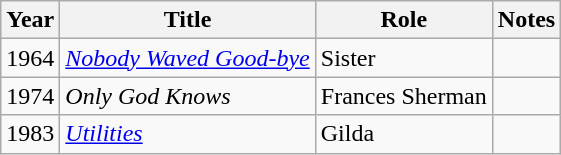<table class="wikitable sortable">
<tr>
<th>Year</th>
<th>Title</th>
<th>Role</th>
<th class="unsortable">Notes</th>
</tr>
<tr>
<td>1964</td>
<td><em><a href='#'>Nobody Waved Good-bye</a></em></td>
<td>Sister</td>
<td></td>
</tr>
<tr>
<td>1974</td>
<td><em>Only God Knows</em></td>
<td>Frances Sherman</td>
<td></td>
</tr>
<tr>
<td>1983</td>
<td><a href='#'><em>Utilities</em></a></td>
<td>Gilda</td>
<td></td>
</tr>
</table>
